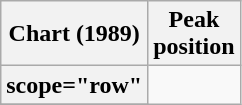<table class="wikitable plainrowheaders" style="text-align:center;">
<tr>
<th scope="col">Chart (1989)</th>
<th scope="col">Peak<br>position</th>
</tr>
<tr>
<th>scope="row"</th>
</tr>
<tr>
</tr>
</table>
